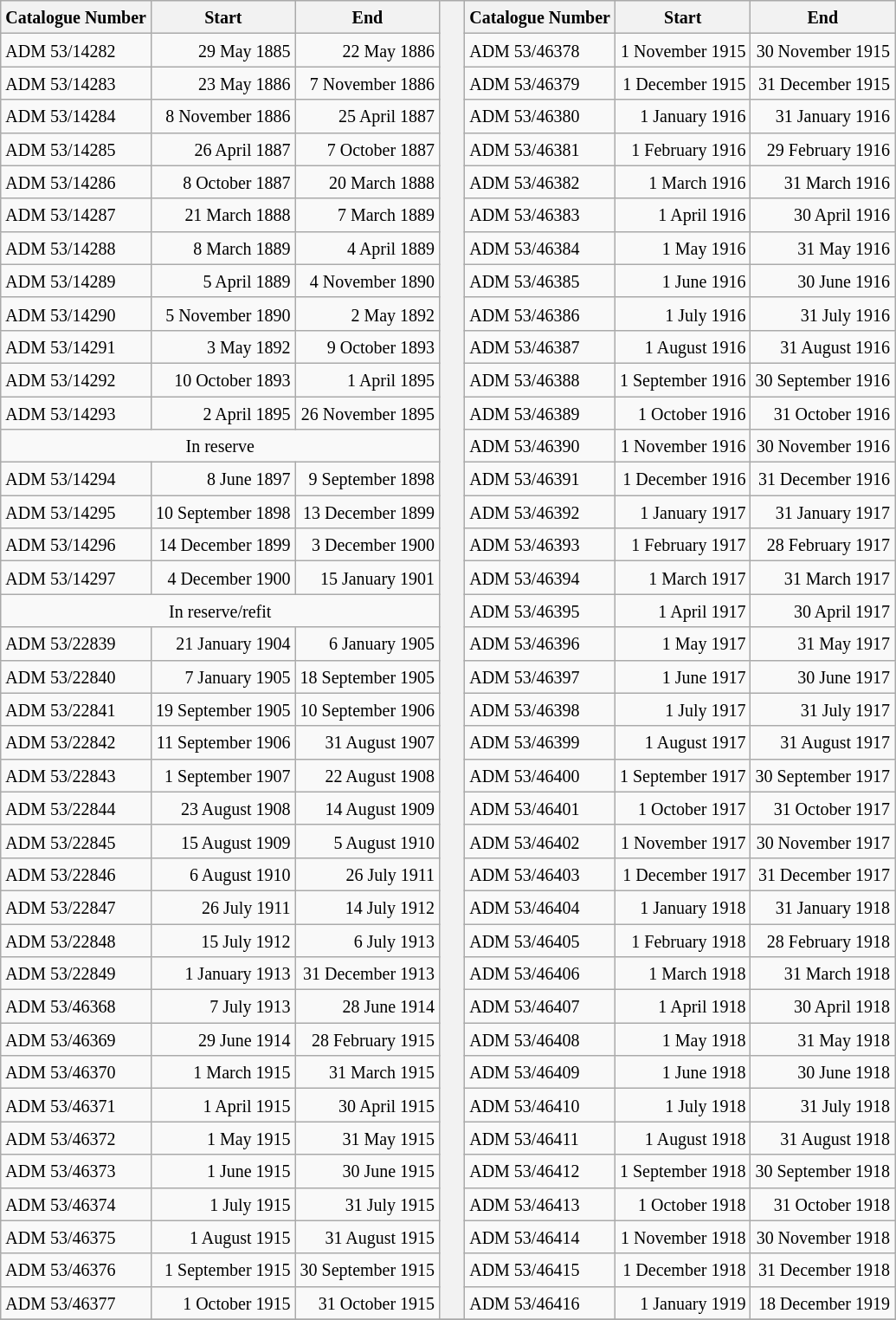<table class="wikitable">
<tr>
<th><small> Catalogue Number</small></th>
<th><small> Start</small></th>
<th><small> End</small></th>
<th rowspan=40 width = 12></th>
<th><small> Catalogue Number</small></th>
<th><small> Start</small></th>
<th><small> End</small></th>
</tr>
<tr>
<td><small> ADM 53/14282 </small></td>
<td align= right><small> 29 May 1885 </small></td>
<td align= right><small> 22 May 1886 </small></td>
<td><small> ADM 53/46378 </small></td>
<td align= right><small> 1 November 1915</small></td>
<td align= right><small> 30 November 1915</small></td>
</tr>
<tr>
<td><small> ADM 53/14283 </small></td>
<td align= right><small> 23 May 1886 </small></td>
<td align= right><small> 7 November 1886 </small></td>
<td><small> ADM 53/46379 </small></td>
<td align= right><small> 1 December 1915</small></td>
<td align= right><small> 31 December 1915</small></td>
</tr>
<tr>
<td><small> ADM 53/14284 </small></td>
<td align= right><small> 8 November 1886 </small></td>
<td align= right><small> 25 April 1887 </small></td>
<td><small> ADM 53/46380 </small></td>
<td align= right><small> 1 January 1916</small></td>
<td align= right><small> 31 January 1916</small></td>
</tr>
<tr>
<td><small> ADM 53/14285 </small></td>
<td align= right><small> 26 April 1887 </small></td>
<td align= right><small> 7 October 1887 </small></td>
<td><small> ADM 53/46381 </small></td>
<td align= right><small> 1 February 1916</small></td>
<td align= right><small> 29 February 1916</small></td>
</tr>
<tr>
<td><small> ADM 53/14286 </small></td>
<td align= right><small> 8 October 1887 </small></td>
<td align= right><small> 20 March 1888 </small></td>
<td><small> ADM 53/46382 </small></td>
<td align= right><small> 1 March 1916</small></td>
<td align= right><small> 31 March 1916</small></td>
</tr>
<tr>
<td><small> ADM 53/14287 </small></td>
<td align= right><small> 21 March 1888 </small></td>
<td align= right><small> 7 March 1889 </small></td>
<td><small> ADM 53/46383 </small></td>
<td align= right><small> 1 April 1916</small></td>
<td align= right><small> 30 April 1916</small></td>
</tr>
<tr>
<td><small> ADM 53/14288 </small></td>
<td align= right><small> 8 March 1889 </small></td>
<td align= right><small> 4 April 1889 </small></td>
<td><small> ADM 53/46384 </small></td>
<td align= right><small> 1 May 1916</small></td>
<td align= right><small> 31 May 1916</small></td>
</tr>
<tr>
<td><small> ADM 53/14289 </small></td>
<td align= right><small> 5 April 1889 </small></td>
<td align= right><small> 4 November 1890 </small></td>
<td><small> ADM 53/46385 </small></td>
<td align= right><small> 1 June 1916</small></td>
<td align= right><small> 30 June 1916</small></td>
</tr>
<tr>
<td><small> ADM 53/14290 </small></td>
<td align= right><small> 5 November 1890 </small></td>
<td align= right><small> 2 May 1892 </small></td>
<td><small> ADM 53/46386 </small></td>
<td align= right><small> 1 July 1916</small></td>
<td align= right><small> 31 July 1916</small></td>
</tr>
<tr>
<td><small> ADM 53/14291 </small></td>
<td align= right><small> 3 May 1892 </small></td>
<td align= right><small> 9 October 1893 </small></td>
<td><small> ADM 53/46387 </small></td>
<td align= right><small> 1 August 1916</small></td>
<td align= right><small> 31 August 1916</small></td>
</tr>
<tr>
<td><small> ADM 53/14292 </small></td>
<td align= right><small> 10 October 1893 </small></td>
<td align= right><small> 1 April 1895 </small></td>
<td><small> ADM 53/46388 </small></td>
<td align= right><small> 1 September 1916</small></td>
<td align= right><small> 30 September 1916</small></td>
</tr>
<tr>
<td><small> ADM 53/14293 </small></td>
<td align= right><small> 2 April 1895 </small></td>
<td align= right><small> 26 November 1895 </small></td>
<td><small> ADM 53/46389 </small></td>
<td align= right><small> 1 October 1916</small></td>
<td align= right><small> 31 October 1916</small></td>
</tr>
<tr>
<td colspan=3 align=center><small> In reserve </small></td>
<td><small> ADM 53/46390 </small></td>
<td align= right><small> 1 November 1916</small></td>
<td align= right><small> 30 November 1916</small></td>
</tr>
<tr>
<td><small> ADM 53/14294 </small></td>
<td align= right><small> 8 June 1897 </small></td>
<td align= right><small> 9 September 1898 </small></td>
<td><small> ADM 53/46391 </small></td>
<td align= right><small> 1 December 1916</small></td>
<td align= right><small> 31 December 1916</small></td>
</tr>
<tr>
<td><small> ADM 53/14295 </small></td>
<td align= right><small> 10 September 1898 </small></td>
<td align= right><small> 13 December 1899 </small></td>
<td><small> ADM 53/46392 </small></td>
<td align= right><small> 1 January 1917</small></td>
<td align= right><small> 31 January 1917</small></td>
</tr>
<tr>
<td><small> ADM 53/14296 </small></td>
<td align= right><small> 14 December 1899 </small></td>
<td align= right><small> 3 December 1900</small></td>
<td><small> ADM 53/46393 </small></td>
<td align= right><small> 1 February 1917</small></td>
<td align= right><small> 28 February 1917</small></td>
</tr>
<tr>
<td><small> ADM 53/14297 </small></td>
<td align= right><small> 4 December 1900</small></td>
<td align= right><small> 15 January 1901</small></td>
<td><small> ADM 53/46394 </small></td>
<td align= right><small> 1 March 1917</small></td>
<td align= right><small> 31 March 1917</small></td>
</tr>
<tr>
<td colspan=3 align=center><small> In reserve/refit </small></td>
<td><small> ADM 53/46395 </small></td>
<td align= right><small> 1 April 1917</small></td>
<td align= right><small> 30 April 1917</small></td>
</tr>
<tr>
<td><small> ADM 53/22839 </small></td>
<td align= right><small> 21 January 1904</small></td>
<td align= right><small> 6 January 1905</small></td>
<td><small> ADM 53/46396 </small></td>
<td align= right><small> 1 May 1917</small></td>
<td align= right><small> 31 May 1917</small></td>
</tr>
<tr>
<td><small> ADM 53/22840 </small></td>
<td align= right><small> 7 January 1905</small></td>
<td align= right><small> 18 September 1905</small></td>
<td><small> ADM 53/46397 </small></td>
<td align= right><small> 1 June 1917</small></td>
<td align= right><small> 30 June 1917</small></td>
</tr>
<tr>
<td><small> ADM 53/22841 </small></td>
<td align= right><small> 19 September 1905</small></td>
<td align= right><small> 10 September 1906</small></td>
<td><small> ADM 53/46398 </small></td>
<td align= right><small> 1 July 1917</small></td>
<td align= right><small> 31 July 1917</small></td>
</tr>
<tr>
<td><small> ADM 53/22842 </small></td>
<td align= right><small> 11 September 1906</small></td>
<td align= right><small> 31 August 1907</small></td>
<td><small> ADM 53/46399 </small></td>
<td align= right><small> 1 August 1917</small></td>
<td align= right><small> 31 August 1917</small></td>
</tr>
<tr>
<td><small> ADM 53/22843 </small></td>
<td align= right><small> 1 September 1907</small></td>
<td align= right><small> 22 August 1908</small></td>
<td><small> ADM 53/46400 </small></td>
<td align= right><small> 1 September 1917</small></td>
<td align= right><small> 30 September 1917</small></td>
</tr>
<tr>
<td><small> ADM 53/22844 </small></td>
<td align= right><small> 23 August 1908</small></td>
<td align= right><small> 14 August 1909</small></td>
<td><small> ADM 53/46401 </small></td>
<td align= right><small> 1 October 1917</small></td>
<td align= right><small> 31 October 1917</small></td>
</tr>
<tr>
<td><small> ADM 53/22845 </small></td>
<td align= right><small> 15 August 1909</small></td>
<td align= right><small> 5 August 1910</small></td>
<td><small> ADM 53/46402 </small></td>
<td align= right><small> 1 November 1917</small></td>
<td align= right><small> 30 November 1917</small></td>
</tr>
<tr>
<td><small> ADM 53/22846 </small></td>
<td align= right><small> 6 August 1910</small></td>
<td align= right><small> 26 July 1911</small></td>
<td><small> ADM 53/46403 </small></td>
<td align= right><small> 1 December 1917</small></td>
<td align= right><small> 31 December 1917</small></td>
</tr>
<tr>
<td><small> ADM 53/22847 </small></td>
<td align= right><small> 26 July 1911</small></td>
<td align= right><small> 14 July 1912</small></td>
<td><small> ADM 53/46404 </small></td>
<td align= right><small> 1 January 1918</small></td>
<td align= right><small> 31 January 1918</small></td>
</tr>
<tr>
<td><small> ADM 53/22848 </small></td>
<td align= right><small> 15 July 1912</small></td>
<td align= right><small> 6 July 1913</small></td>
<td><small> ADM 53/46405 </small></td>
<td align= right><small> 1 February 1918</small></td>
<td align= right><small> 28 February 1918</small></td>
</tr>
<tr>
<td><small> ADM 53/22849 </small></td>
<td align= right><small> 1 January 1913</small></td>
<td align= right><small> 31 December 1913</small></td>
<td><small> ADM 53/46406 </small></td>
<td align= right><small> 1 March 1918</small></td>
<td align= right><small> 31 March 1918</small></td>
</tr>
<tr>
<td><small> ADM 53/46368 </small></td>
<td align= right><small> 7 July 1913</small></td>
<td align= right><small> 28 June 1914</small></td>
<td><small> ADM 53/46407 </small></td>
<td align= right><small> 1 April 1918</small></td>
<td align= right><small> 30 April 1918</small></td>
</tr>
<tr>
<td><small> ADM 53/46369 </small></td>
<td align= right><small> 29 June 1914</small></td>
<td align= right><small> 28 February 1915</small></td>
<td><small> ADM 53/46408 </small></td>
<td align= right><small> 1 May 1918</small></td>
<td align= right><small> 31 May 1918</small></td>
</tr>
<tr>
<td><small> ADM 53/46370 </small></td>
<td align= right><small> 1 March 1915</small></td>
<td align= right><small> 31 March 1915</small></td>
<td><small> ADM 53/46409 </small></td>
<td align= right><small> 1 June 1918</small></td>
<td align= right><small> 30 June 1918</small></td>
</tr>
<tr>
<td><small> ADM 53/46371 </small></td>
<td align= right><small> 1 April 1915</small></td>
<td align= right><small> 30 April 1915</small></td>
<td><small> ADM 53/46410 </small></td>
<td align= right><small> 1 July 1918</small></td>
<td align= right><small> 31 July 1918</small></td>
</tr>
<tr>
<td><small> ADM 53/46372 </small></td>
<td align= right><small> 1 May 1915</small></td>
<td align= right><small> 31 May 1915</small></td>
<td><small> ADM 53/46411 </small></td>
<td align= right><small> 1 August 1918</small></td>
<td align= right><small> 31 August 1918</small></td>
</tr>
<tr>
<td><small> ADM 53/46373 </small></td>
<td align= right><small> 1 June 1915</small></td>
<td align= right><small> 30 June 1915</small></td>
<td><small> ADM 53/46412 </small></td>
<td align= right><small> 1 September 1918</small></td>
<td align= right><small> 30 September 1918</small></td>
</tr>
<tr>
<td><small> ADM 53/46374 </small></td>
<td align= right><small> 1 July 1915</small></td>
<td align= right><small> 31 July 1915</small></td>
<td><small> ADM 53/46413 </small></td>
<td align= right><small> 1 October 1918</small></td>
<td align= right><small> 31 October 1918</small></td>
</tr>
<tr>
<td><small> ADM 53/46375 </small></td>
<td align= right><small> 1 August 1915</small></td>
<td align= right><small> 31 August 1915</small></td>
<td><small> ADM 53/46414 </small></td>
<td align= right><small> 1 November 1918</small></td>
<td align= right><small> 30 November 1918</small></td>
</tr>
<tr>
<td><small> ADM 53/46376 </small></td>
<td align= right><small> 1 September 1915</small></td>
<td align= right><small> 30 September 1915</small></td>
<td><small> ADM 53/46415 </small></td>
<td align= right><small> 1 December 1918</small></td>
<td align= right><small> 31 December 1918</small></td>
</tr>
<tr>
<td><small> ADM 53/46377 </small></td>
<td align= right><small> 1 October 1915</small></td>
<td align= right><small> 31 October 1915</small></td>
<td><small> ADM 53/46416 </small></td>
<td align= right><small> 1 January 1919</small></td>
<td align= right><small> 18 December 1919</small></td>
</tr>
<tr>
</tr>
</table>
